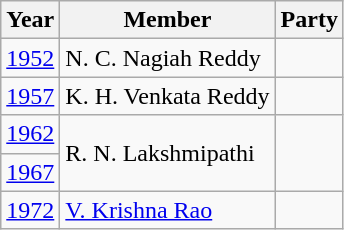<table class="wikitable">
<tr>
<th>Year</th>
<th>Member</th>
<th colspan="2">Party</th>
</tr>
<tr>
<td><a href='#'>1952</a></td>
<td>N. C. Nagiah Reddy</td>
<td></td>
</tr>
<tr>
<td><a href='#'>1957</a></td>
<td>K. H. Venkata Reddy</td>
<td></td>
</tr>
<tr>
<td><a href='#'>1962</a></td>
<td rowspan="2">R. N. Lakshmipathi</td>
</tr>
<tr>
<td><a href='#'>1967</a></td>
</tr>
<tr>
<td><a href='#'>1972</a></td>
<td><a href='#'>V. Krishna Rao</a></td>
<td></td>
</tr>
</table>
